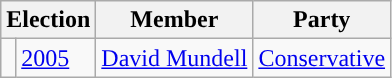<table class="wikitable">
<tr>
<th colspan="2">Election</th>
<th>Member</th>
<th>Party</th>
</tr>
<tr>
<td style="color:inherit;background-color:"></td>
<td><a href='#'>2005</a></td>
<td><a href='#'>David Mundell</a></td>
<td><a href='#'>Conservative</a></td>
</tr>
</table>
